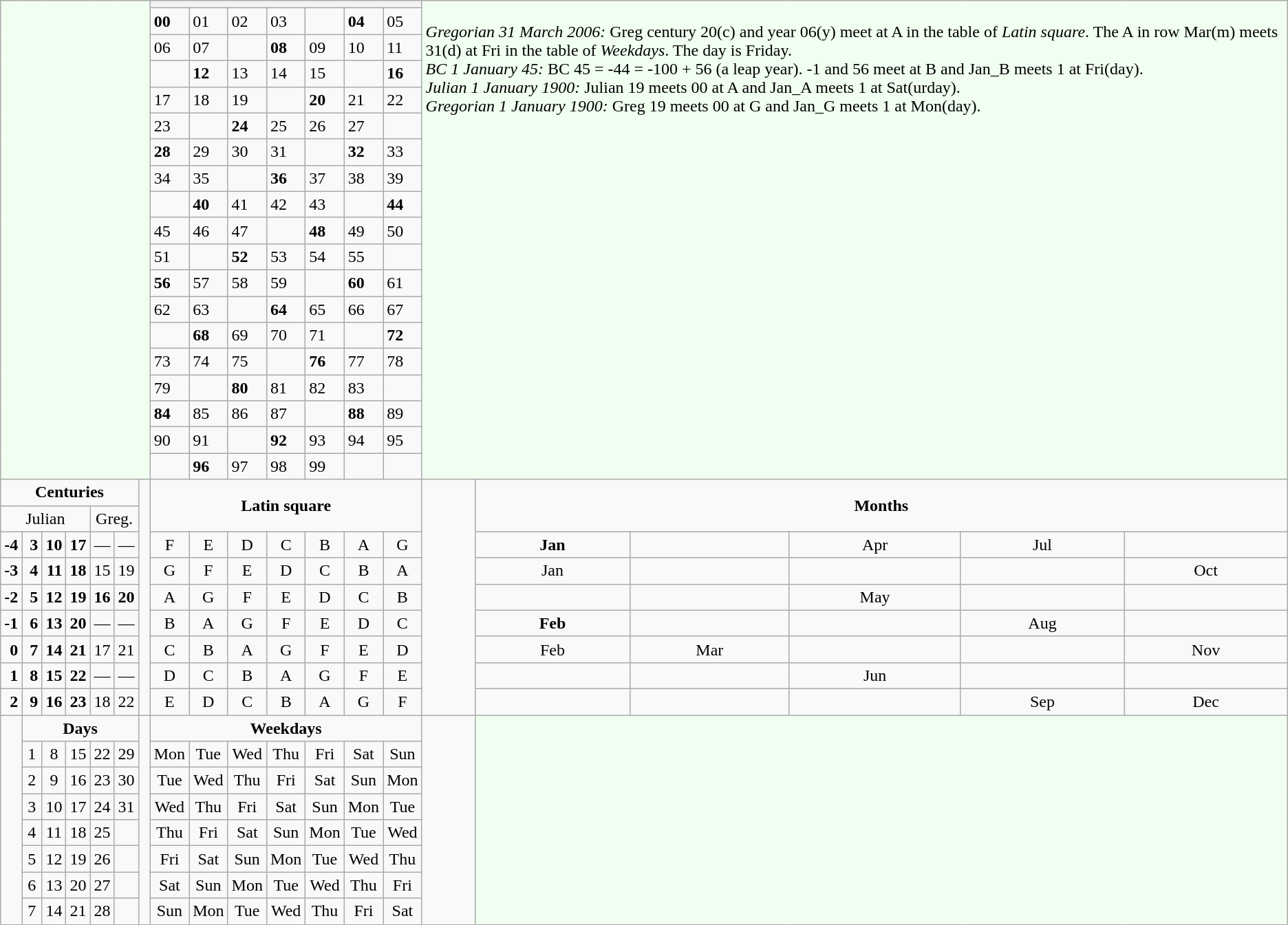<table class="wikitable">
<tr>
<td colspan=7 rowspan=19 style="vertical-align:top; background-color:Honeydew"><br></td>
<th colspan="7"></th>
<td colspan=6 rowspan=19 style="vertical-align:top; background-color:Honeydew"><br><em>Gregorian 31 March 2006:</em>
Greg century 20(c) and year 06(y) meet at A in the table of <em>Latin square</em>. The A in row Mar(m) meets 31(d) at Fri in the table of <em>Weekdays</em>. The day is Friday.<br>
<em>BC 1 January 45:</em>
BC 45 = -44 = -100 + 56 (a leap year). -1 and 56 meet at B and <span>Jan</span>_B meets 1 at Fri(day).<br>
<em>Julian 1 January 1900:</em>
Julian 19 meets 00 at A and <span>Jan</span>_A meets 1 at Sat(urday).<br>
<em>Gregorian 1 January 1900:</em>
Greg 19 meets 00 at G and Jan_G meets 1 at Mon(day).</td>
</tr>
<tr>
<td><strong>00</strong></td>
<td>01</td>
<td>02</td>
<td>03</td>
<td> </td>
<td><span><strong>04</strong></span></td>
<td>05</td>
</tr>
<tr>
<td>06</td>
<td>07</td>
<td> </td>
<td><span><strong>08</strong></span></td>
<td>09</td>
<td>10</td>
<td>11</td>
</tr>
<tr>
<td> </td>
<td><span><strong>12</strong></span></td>
<td>13</td>
<td>14</td>
<td>15</td>
<td> </td>
<td><span><strong>16</strong></span></td>
</tr>
<tr>
<td>17</td>
<td>18</td>
<td>19</td>
<td> </td>
<td><span><strong>20</strong></span></td>
<td>21</td>
<td>22</td>
</tr>
<tr>
<td>23</td>
<td> </td>
<td><span><strong>24</strong></span></td>
<td>25</td>
<td>26</td>
<td>27</td>
<td> </td>
</tr>
<tr>
<td><span><strong>28</strong></span></td>
<td>29</td>
<td>30</td>
<td>31</td>
<td> </td>
<td><span><strong>32</strong></span></td>
<td>33</td>
</tr>
<tr>
<td>34</td>
<td>35</td>
<td> </td>
<td><span><strong>36</strong></span></td>
<td>37</td>
<td>38</td>
<td>39</td>
</tr>
<tr>
<td> </td>
<td><span><strong>40</strong></span></td>
<td>41</td>
<td>42</td>
<td>43</td>
<td> </td>
<td><span><strong>44</strong></span></td>
</tr>
<tr>
<td>45</td>
<td>46</td>
<td>47</td>
<td> </td>
<td><span><strong>48</strong></span></td>
<td>49</td>
<td>50</td>
</tr>
<tr>
<td>51</td>
<td> </td>
<td><span><strong>52</strong></span></td>
<td>53</td>
<td>54</td>
<td>55</td>
<td> </td>
</tr>
<tr>
<td><span><strong>56</strong></span></td>
<td>57</td>
<td>58</td>
<td>59</td>
<td> </td>
<td><span><strong>60</strong></span></td>
<td>61</td>
</tr>
<tr>
<td>62</td>
<td>63</td>
<td> </td>
<td><span><strong>64</strong></span></td>
<td>65</td>
<td>66</td>
<td>67</td>
</tr>
<tr =>
<td> </td>
<td><span><strong>68</strong></span></td>
<td>69</td>
<td>70</td>
<td>71</td>
<td> </td>
<td><span><strong>72</strong></span></td>
</tr>
<tr>
<td>73</td>
<td>74</td>
<td>75</td>
<td> </td>
<td><span><strong>76</strong></span></td>
<td>77</td>
<td>78</td>
</tr>
<tr>
<td>79</td>
<td> </td>
<td><span><strong>80</strong></span></td>
<td>81</td>
<td>82</td>
<td>83</td>
<td> </td>
</tr>
<tr>
<td><span><strong>84</strong></span></td>
<td>85</td>
<td>86</td>
<td>87</td>
<td> </td>
<td><span><strong>88</strong></span></td>
<td>89</td>
</tr>
<tr>
<td>90</td>
<td>91</td>
<td> </td>
<td><span><strong>92</strong></span></td>
<td>93</td>
<td>94</td>
<td>95</td>
</tr>
<tr>
<td> </td>
<td><span><strong>96</strong></span></td>
<td>97</td>
<td>98</td>
<td>99</td>
<td> </td>
<td> </td>
</tr>
<tr style="text-align:center">
<td colspan="6"><strong>Centuries</strong></td>
<td rowspan="9"> </td>
<td colspan=7 rowspan=2><strong>Latin square</strong></td>
<td rowspan="9"> </td>
<td colspan=6 rowspan=2><strong>Months</strong></td>
</tr>
<tr style="text-align:center">
<td colspan="4">Julian</td>
<td colspan=2>Greg.</td>
</tr>
<tr style="text-align:center">
<td style="text-align:right"><span><strong>-4</strong></span></td>
<td style="text-align:right"><span><strong> 3</strong></span></td>
<td style="text-align:right"><span><strong>10</strong></span></td>
<td style="text-align:right"><span><strong>17</strong></span></td>
<td style="text-align:right">—</td>
<td style="text-align:right">—</td>
<td>F</td>
<td>E</td>
<td>D</td>
<td>C</td>
<td>B</td>
<td>A</td>
<td>G</td>
<td><span><strong>Jan</strong></span></td>
<td> </td>
<td>Apr</td>
<td>Jul</td>
<td> </td>
</tr>
<tr style="text-align:center">
<td style="text-align:right"><span><strong>-3</strong></span></td>
<td style="text-align:right"><span><strong>4</strong></span></td>
<td style="text-align:right"><span><strong>11</strong></span></td>
<td style="text-align:right"><span><strong>18</strong></span></td>
<td style="text-align:right">15</td>
<td style="text-align:right">19</td>
<td>G</td>
<td>F</td>
<td>E</td>
<td>D</td>
<td>C</td>
<td>B</td>
<td>A</td>
<td>Jan</td>
<td> </td>
<td> </td>
<td> </td>
<td>Oct</td>
</tr>
<tr style="text-align:center">
<td style="text-align:right"><span><strong>-2</strong></span></td>
<td style="text-align:right"><span><strong>5</strong></span></td>
<td style="text-align:right"><span><strong>12</strong></span></td>
<td style="text-align:right"><span><strong>19</strong></span></td>
<td style="text-align:right"><span><strong>16</strong></span></td>
<td style="text-align:right"><span><strong>20</strong></span></td>
<td>A</td>
<td>G</td>
<td>F</td>
<td>E</td>
<td>D</td>
<td>C</td>
<td>B</td>
<td> </td>
<td> </td>
<td>May</td>
<td> </td>
<td> </td>
</tr>
<tr style="text-align:center">
<td style="text-align:right"><span><strong>-1</strong></span></td>
<td style="text-align:right"><span><strong>6</strong></span></td>
<td style="text-align:right"><span><strong>13</strong></span></td>
<td style="text-align:right"><span><strong>20</strong></span></td>
<td style="text-align:right">—</td>
<td style="text-align:right">—</td>
<td>B</td>
<td>A</td>
<td>G</td>
<td>F</td>
<td>E</td>
<td>D</td>
<td>C</td>
<td><span><strong>Feb</strong></span></td>
<td> </td>
<td> </td>
<td>Aug</td>
<td> </td>
</tr>
<tr style="text-align:center">
<td style="text-align:right"><span><strong>0</strong></span></td>
<td style="text-align:right"><span><strong>7</strong></span></td>
<td style="text-align:right"><span><strong>14</strong></span></td>
<td style="text-align:right"><span><strong>21</strong></span></td>
<td style="text-align:right">17</td>
<td style="text-align:right">21</td>
<td>C</td>
<td>B</td>
<td>A</td>
<td>G</td>
<td>F</td>
<td>E</td>
<td>D</td>
<td>Feb</td>
<td>Mar</td>
<td> </td>
<td> </td>
<td>Nov</td>
</tr>
<tr style="text-align:center">
<td style="text-align:right"><span><strong>1</strong></span></td>
<td style="text-align:right"><span><strong>8</strong></span></td>
<td style="text-align:right"><span><strong>15</strong></span></td>
<td style="text-align:right"><span><strong>22</strong></span></td>
<td style="text-align:right">—</td>
<td style="text-align:right">—</td>
<td>D</td>
<td>C</td>
<td>B</td>
<td>A</td>
<td>G</td>
<td>F</td>
<td>E</td>
<td> </td>
<td> </td>
<td>Jun</td>
<td> </td>
<td> </td>
</tr>
<tr style="text-align:center">
<td style="text-align:right"><span><strong>2</strong></span></td>
<td style="text-align:right"><span><strong>9</strong></span></td>
<td style="text-align:right"><span><strong>16</strong></span></td>
<td style="text-align:right"><span><strong>23</strong></span></td>
<td style="text-align:right">18</td>
<td style="text-align:right">22</td>
<td>E</td>
<td>D</td>
<td>C</td>
<td>B</td>
<td>A</td>
<td>G</td>
<td>F</td>
<td> </td>
<td> </td>
<td> </td>
<td>Sep</td>
<td>Dec</td>
</tr>
<tr style="text-align:center">
<td rowspan="8"> </td>
<td colspan="5"><strong>Days</strong></td>
<td rowspan="8"> </td>
<td colspan="7"><strong>Weekdays</strong></td>
<td colspan=1 rowspan=8> </td>
<td colspan=5 rowspan=8 style="text-align:left; background-color:Honeydew"></td>
</tr>
<tr style="text-align:center">
<td>1</td>
<td>8</td>
<td>15</td>
<td>22</td>
<td>29</td>
<td>Mon</td>
<td>Tue</td>
<td>Wed</td>
<td>Thu</td>
<td>Fri</td>
<td>Sat</td>
<td>Sun</td>
</tr>
<tr style="text-align:center">
<td>2</td>
<td>9</td>
<td>16</td>
<td>23</td>
<td>30</td>
<td>Tue</td>
<td>Wed</td>
<td>Thu</td>
<td>Fri</td>
<td>Sat</td>
<td>Sun</td>
<td>Mon</td>
</tr>
<tr style="text-align:center">
<td>3</td>
<td>10</td>
<td>17</td>
<td>24</td>
<td>31</td>
<td>Wed</td>
<td>Thu</td>
<td>Fri</td>
<td>Sat</td>
<td>Sun</td>
<td>Mon</td>
<td>Tue</td>
</tr>
<tr style="text-align:center">
<td>4</td>
<td>11</td>
<td>18</td>
<td>25</td>
<td> </td>
<td>Thu</td>
<td>Fri</td>
<td>Sat</td>
<td>Sun</td>
<td>Mon</td>
<td>Tue</td>
<td>Wed</td>
</tr>
<tr style="text-align:center">
<td>5</td>
<td>12</td>
<td>19</td>
<td>26</td>
<td> </td>
<td>Fri</td>
<td>Sat</td>
<td>Sun</td>
<td>Mon</td>
<td>Tue</td>
<td>Wed</td>
<td>Thu</td>
</tr>
<tr style="text-align:center">
<td>6</td>
<td>13</td>
<td>20</td>
<td>27</td>
<td> </td>
<td>Sat</td>
<td>Sun</td>
<td>Mon</td>
<td>Tue</td>
<td>Wed</td>
<td>Thu</td>
<td>Fri</td>
</tr>
<tr style="text-align:center">
<td>7</td>
<td>14</td>
<td>21</td>
<td>28</td>
<td> </td>
<td>Sun</td>
<td>Mon</td>
<td>Tue</td>
<td>Wed</td>
<td>Thu</td>
<td>Fri</td>
<td>Sat</td>
</tr>
</table>
